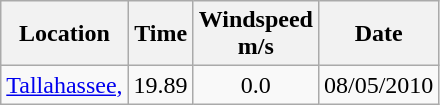<table class="wikitable" style= "text-align: center">
<tr>
<th>Location</th>
<th>Time</th>
<th>Windspeed<br>m/s</th>
<th>Date</th>
</tr>
<tr>
<td><a href='#'>Tallahassee, </a></td>
<td>19.89</td>
<td>0.0</td>
<td>08/05/2010</td>
</tr>
</table>
